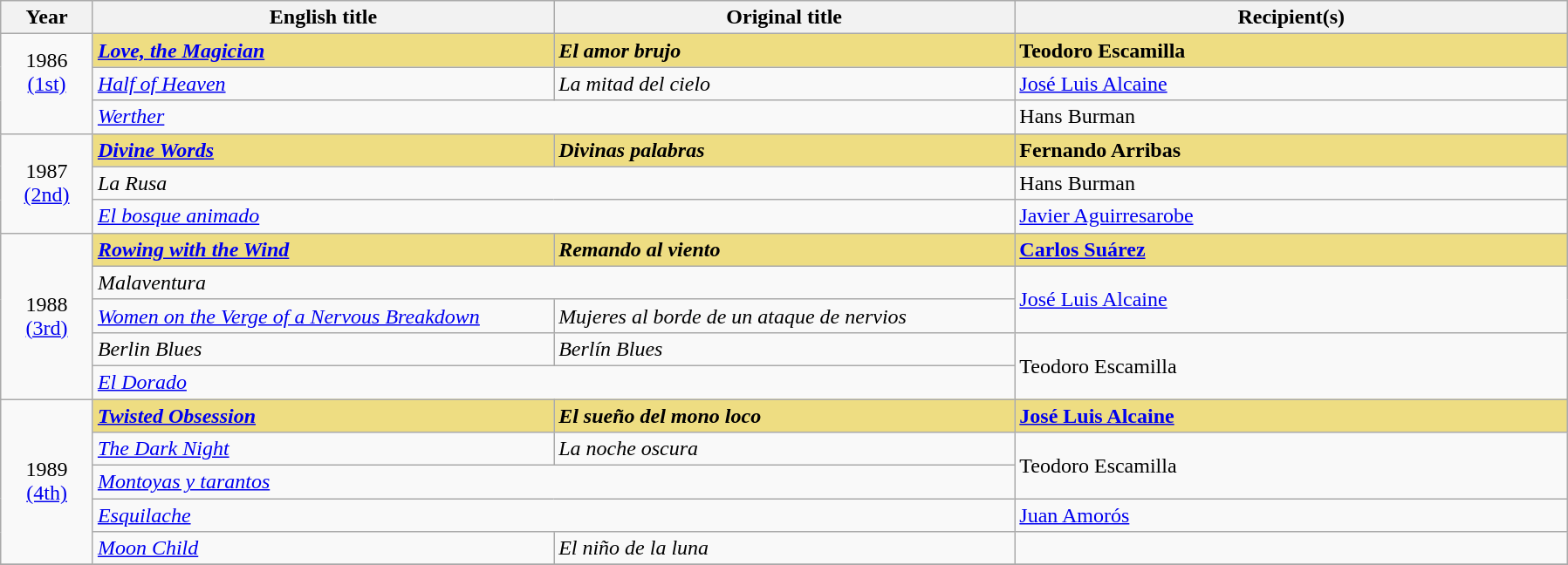<table class="wikitable sortable" style="text-align:left;"style="width:95%">
<tr>
<th scope="col" style="width:5%;">Year</th>
<th scope="col" style="width:25%;">English title</th>
<th scope="col" style="width:25%;">Original title</th>
<th scope="col" style="width:30%;">Recipient(s)</th>
</tr>
<tr>
<td rowspan="3" style="text-align:center;">1986<br><a href='#'>(1st)</a><br><br></td>
<td style="background:#eedd82;"><strong><em><a href='#'>Love, the Magician</a></em></strong></td>
<td style="background:#eedd82;"><strong><em>El amor brujo</em></strong></td>
<td style="background:#eedd82;"><strong>Teodoro Escamilla</strong></td>
</tr>
<tr>
<td><em><a href='#'>Half of Heaven</a></em></td>
<td><em>La mitad del cielo</em></td>
<td><a href='#'>José Luis Alcaine</a></td>
</tr>
<tr>
<td colspan="2"><em><a href='#'>Werther</a></em></td>
<td>Hans Burman</td>
</tr>
<tr>
<td rowspan="3" style="text-align:center;">1987<br><a href='#'>(2nd)</a></td>
<td style="background:#eedd82;"><strong><em><a href='#'>Divine Words</a></em></strong></td>
<td style="background:#eedd82;"><strong><em>Divinas palabras</em></strong></td>
<td style="background:#eedd82;"><strong>Fernando Arribas</strong></td>
</tr>
<tr>
<td colspan="2"><em>La Rusa</em></td>
<td>Hans Burman</td>
</tr>
<tr>
<td colspan="2"><em><a href='#'>El bosque animado</a></em></td>
<td><a href='#'>Javier Aguirresarobe</a></td>
</tr>
<tr>
<td rowspan="5" style="text-align:center;">1988<br><a href='#'>(3rd)</a></td>
<td style="background:#eedd82;"><strong><em><a href='#'>Rowing with the Wind</a></em></strong></td>
<td style="background:#eedd82;"><strong><em>Remando al viento</em></strong></td>
<td style="background:#eedd82;"><strong><a href='#'>Carlos Suárez</a></strong></td>
</tr>
<tr>
<td colspan="2"><em>Malaventura</em></td>
<td rowspan="2"><a href='#'>José Luis Alcaine</a></td>
</tr>
<tr>
<td><em><a href='#'>Women on the Verge of a Nervous Breakdown</a></em></td>
<td><em>Mujeres al borde de un ataque de nervios</em></td>
</tr>
<tr>
<td><em>Berlin Blues</em></td>
<td><em>Berlín Blues</em></td>
<td rowspan="2">Teodoro Escamilla</td>
</tr>
<tr>
<td colspan="2"><em><a href='#'>El Dorado</a></em></td>
</tr>
<tr>
<td rowspan="5" style="text-align:center;">1989<br><a href='#'>(4th)</a></td>
<td style="background:#eedd82;"><strong><em><a href='#'>Twisted Obsession</a></em></strong></td>
<td style="background:#eedd82;"><strong><em>El sueño del mono loco</em></strong></td>
<td style="background:#eedd82;"><strong><a href='#'>José Luis Alcaine</a></strong></td>
</tr>
<tr>
<td><em><a href='#'>The Dark Night</a></em></td>
<td><em>La noche oscura</em></td>
<td rowspan="2">Teodoro Escamilla</td>
</tr>
<tr>
<td colspan="2"><em><a href='#'>Montoyas y tarantos</a></em></td>
</tr>
<tr>
<td colspan="2"><em><a href='#'>Esquilache</a></em></td>
<td><a href='#'>Juan Amorós</a></td>
</tr>
<tr>
<td><em><a href='#'>Moon Child</a></em></td>
<td><em>El niño de la luna</em></td>
<td></td>
</tr>
<tr>
</tr>
</table>
